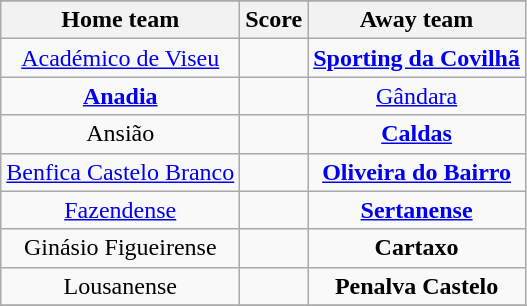<table class="wikitable" style="text-align: center">
<tr>
</tr>
<tr>
<th>Home team</th>
<th>Score</th>
<th>Away team</th>
</tr>
<tr>
<td><a href='#'>Académico de Viseu</a> </td>
<td></td>
<td><strong><a href='#'>Sporting da Covilhã</a></strong> </td>
</tr>
<tr>
<td><strong><a href='#'>Anadia</a></strong> </td>
<td></td>
<td><a href='#'>Gândara</a> </td>
</tr>
<tr>
<td>Ansião </td>
<td></td>
<td><strong><a href='#'>Caldas</a></strong> </td>
</tr>
<tr>
<td><a href='#'>Benfica Castelo Branco</a> </td>
<td></td>
<td><strong><a href='#'>Oliveira do Bairro</a></strong> </td>
</tr>
<tr>
<td><a href='#'>Fazendense</a> </td>
<td></td>
<td><strong><a href='#'>Sertanense</a></strong> </td>
</tr>
<tr>
<td>Ginásio Figueirense </td>
<td></td>
<td><strong>Cartaxo</strong> </td>
</tr>
<tr>
<td>Lousanense </td>
<td></td>
<td><strong>Penalva Castelo</strong> </td>
</tr>
<tr>
</tr>
</table>
